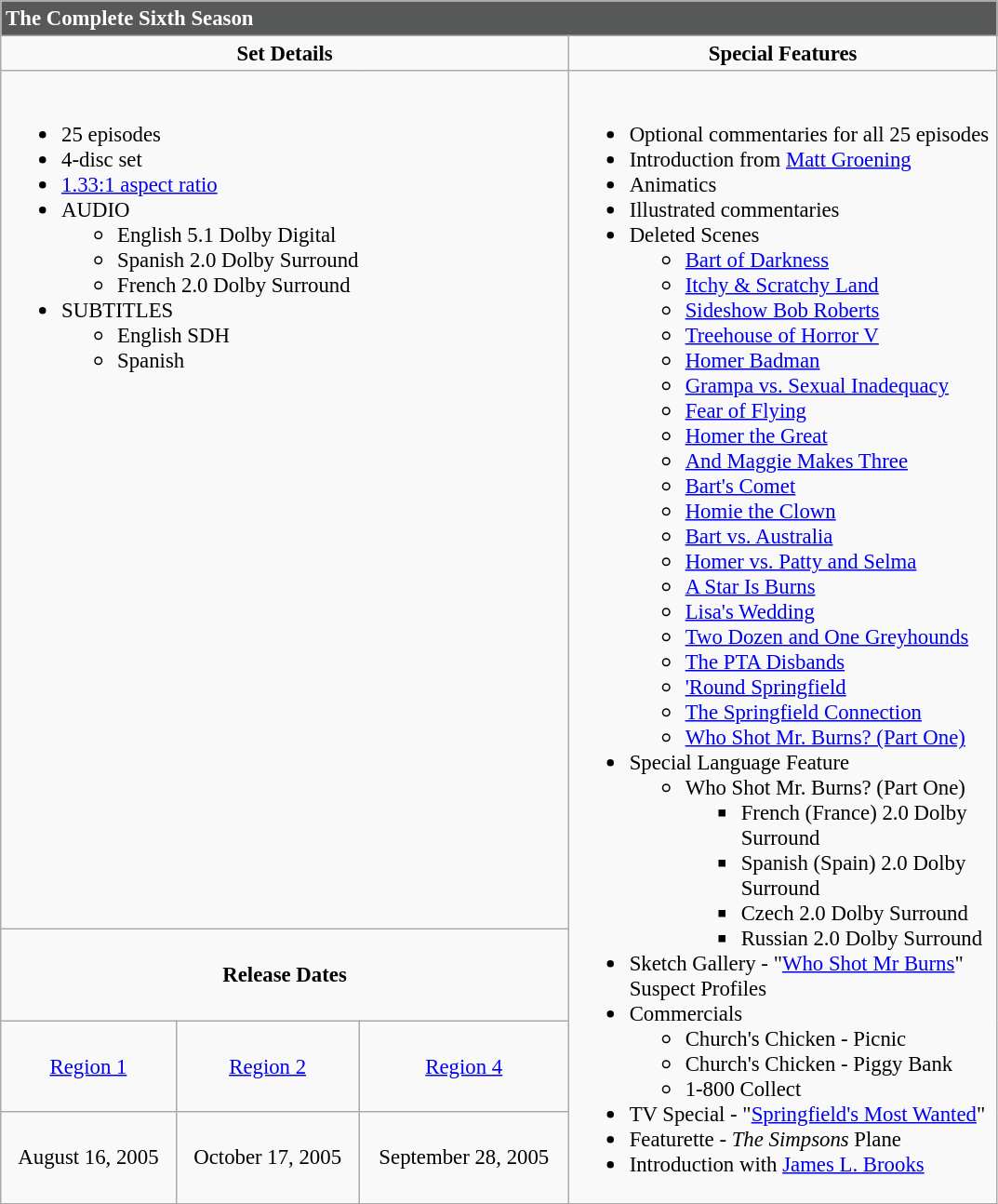<table class="wikitable" style="font-size: 95%;">
<tr>
<td colspan="5" style="background-color: #575959; color:#FFFFFF; "><strong>The Complete Sixth Season</strong></td>
</tr>
<tr valign="top">
<td align="center" width="400" colspan="3"><strong>Set Details</strong></td>
<td width="300" align="center"><strong>Special Features</strong></td>
</tr>
<tr valign="top">
<td colspan="3" align="left" width="400"><br><ul><li>25 episodes</li><li>4-disc set</li><li><a href='#'>1.33:1 aspect ratio</a></li><li>AUDIO<ul><li>English 5.1 Dolby Digital</li><li>Spanish 2.0 Dolby Surround</li><li>French 2.0 Dolby Surround</li></ul></li><li>SUBTITLES<ul><li>English SDH</li><li>Spanish</li></ul></li></ul></td>
<td rowspan="4" align="left" width="300"><br><ul><li>Optional commentaries for all 25 episodes</li><li>Introduction from <a href='#'>Matt Groening</a></li><li>Animatics</li><li>Illustrated commentaries</li><li>Deleted Scenes<ul><li><a href='#'>Bart of Darkness</a></li><li><a href='#'>Itchy & Scratchy Land</a></li><li><a href='#'>Sideshow Bob Roberts</a></li><li><a href='#'>Treehouse of Horror V</a></li><li><a href='#'>Homer Badman</a></li><li><a href='#'>Grampa vs. Sexual Inadequacy</a></li><li><a href='#'>Fear of Flying</a></li><li><a href='#'>Homer the Great</a></li><li><a href='#'>And Maggie Makes Three</a></li><li><a href='#'>Bart's Comet</a></li><li><a href='#'>Homie the Clown</a></li><li><a href='#'>Bart vs. Australia</a></li><li><a href='#'>Homer vs. Patty and Selma</a></li><li><a href='#'>A Star Is Burns</a></li><li><a href='#'>Lisa's Wedding</a></li><li><a href='#'>Two Dozen and One Greyhounds</a></li><li><a href='#'>The PTA Disbands</a></li><li><a href='#'>'Round Springfield</a></li><li><a href='#'>The Springfield Connection</a></li><li><a href='#'>Who Shot Mr. Burns? (Part One)</a></li></ul></li><li>Special Language Feature<ul><li>Who Shot Mr. Burns? (Part One)<ul><li>French (France) 2.0 Dolby Surround</li><li>Spanish (Spain) 2.0 Dolby Surround</li><li>Czech 2.0 Dolby Surround</li><li>Russian 2.0 Dolby Surround</li></ul></li></ul></li><li>Sketch Gallery - "<a href='#'>Who Shot Mr Burns</a>" Suspect Profiles</li><li>Commercials<ul><li>Church's Chicken - Picnic</li><li>Church's Chicken - Piggy Bank</li><li>1-800 Collect</li></ul></li><li>TV Special - "<a href='#'>Springfield's Most Wanted</a>"</li><li>Featurette - <em>The Simpsons</em> Plane</li><li>Introduction with <a href='#'>James L. Brooks</a></li></ul></td>
</tr>
<tr>
<td colspan="3" align="center"><strong>Release Dates</strong></td>
</tr>
<tr>
<td align="center"><a href='#'>Region 1</a></td>
<td align="center"><a href='#'>Region 2</a></td>
<td align="center"><a href='#'>Region 4</a></td>
</tr>
<tr>
<td align="center">August 16, 2005</td>
<td align="center">October 17, 2005</td>
<td align="center">September 28, 2005</td>
</tr>
</table>
